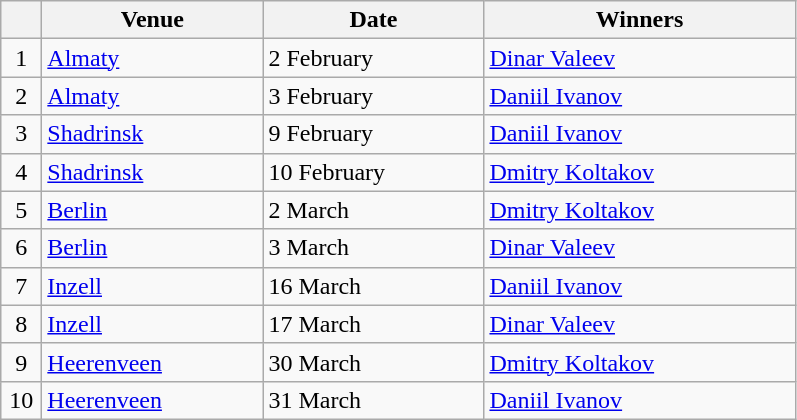<table class="wikitable">
<tr align=center>
<th width=20px></th>
<th width=140px>Venue</th>
<th width=140px>Date</th>
<th width=200px>Winners</th>
</tr>
<tr>
<td align=center>1</td>
<td> <a href='#'>Almaty</a></td>
<td>2 February</td>
<td> <a href='#'>Dinar Valeev</a></td>
</tr>
<tr>
<td align=center>2</td>
<td> <a href='#'>Almaty</a></td>
<td>3 February</td>
<td> <a href='#'>Daniil Ivanov</a></td>
</tr>
<tr>
<td align=center>3</td>
<td> <a href='#'>Shadrinsk</a></td>
<td>9 February</td>
<td> <a href='#'>Daniil Ivanov</a></td>
</tr>
<tr>
<td align=center>4</td>
<td> <a href='#'>Shadrinsk</a></td>
<td>10 February</td>
<td> <a href='#'>Dmitry Koltakov</a></td>
</tr>
<tr>
<td align=center>5</td>
<td> <a href='#'>Berlin</a></td>
<td>2 March</td>
<td> <a href='#'>Dmitry Koltakov</a></td>
</tr>
<tr>
<td align=center>6</td>
<td> <a href='#'>Berlin</a></td>
<td>3 March</td>
<td>  <a href='#'>Dinar Valeev</a></td>
</tr>
<tr>
<td align=center>7</td>
<td> <a href='#'>Inzell</a></td>
<td>16 March</td>
<td> <a href='#'>Daniil Ivanov</a></td>
</tr>
<tr>
<td align=center>8</td>
<td> <a href='#'>Inzell</a></td>
<td>17 March</td>
<td>  <a href='#'>Dinar Valeev</a></td>
</tr>
<tr>
<td align=center>9</td>
<td> <a href='#'>Heerenveen</a></td>
<td>30 March</td>
<td> <a href='#'>Dmitry Koltakov</a></td>
</tr>
<tr>
<td align=center>10</td>
<td> <a href='#'>Heerenveen</a></td>
<td>31 March</td>
<td> <a href='#'>Daniil Ivanov</a></td>
</tr>
</table>
